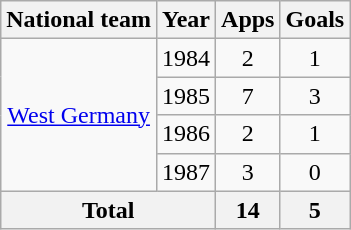<table class="wikitable" style="text-align:center">
<tr>
<th>National team</th>
<th>Year</th>
<th>Apps</th>
<th>Goals</th>
</tr>
<tr>
<td rowspan="4"><a href='#'>West Germany</a></td>
<td>1984</td>
<td>2</td>
<td>1</td>
</tr>
<tr>
<td>1985</td>
<td>7</td>
<td>3</td>
</tr>
<tr>
<td>1986</td>
<td>2</td>
<td>1</td>
</tr>
<tr>
<td>1987</td>
<td>3</td>
<td>0</td>
</tr>
<tr>
<th colspan="2">Total</th>
<th>14</th>
<th>5</th>
</tr>
</table>
